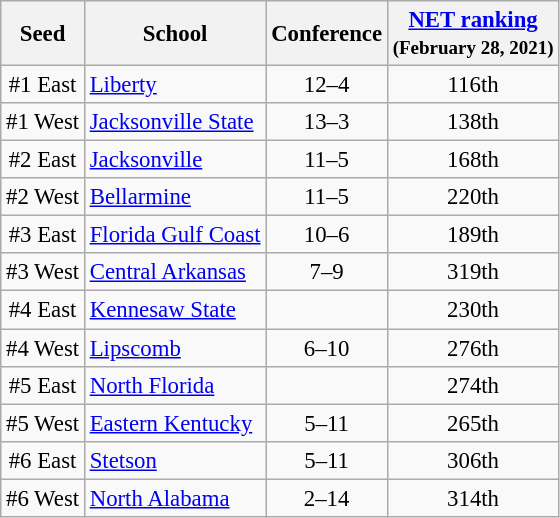<table class="wikitable sortable" style="white-space:nowrap; font-size:95%; text-align:center">
<tr>
<th>Seed</th>
<th>School</th>
<th>Conference</th>
<th><a href='#'>NET ranking</a><br><small>(February 28, 2021)</small></th>
</tr>
<tr>
<td>#1 East</td>
<td align="left"><a href='#'>Liberty</a></td>
<td>12–4</td>
<td>116th</td>
</tr>
<tr>
<td>#1 West</td>
<td align="left"><a href='#'>Jacksonville State</a></td>
<td>13–3</td>
<td>138th</td>
</tr>
<tr>
<td>#2 East</td>
<td align="left"><a href='#'>Jacksonville</a></td>
<td>11–5</td>
<td>168th</td>
</tr>
<tr>
<td>#2 West</td>
<td align="left"><a href='#'>Bellarmine</a></td>
<td>11–5</td>
<td>220th</td>
</tr>
<tr>
<td>#3 East</td>
<td align="left"><a href='#'>Florida Gulf Coast</a></td>
<td>10–6</td>
<td>189th</td>
</tr>
<tr>
<td>#3 West</td>
<td align="left"><a href='#'>Central Arkansas</a></td>
<td>7–9</td>
<td>319th</td>
</tr>
<tr>
<td>#4 East</td>
<td align="left"><a href='#'>Kennesaw State</a></td>
<td></td>
<td>230th</td>
</tr>
<tr>
<td>#4 West</td>
<td align="left"><a href='#'>Lipscomb</a></td>
<td>6–10</td>
<td>276th</td>
</tr>
<tr>
<td>#5 East</td>
<td align="left"><a href='#'>North Florida</a></td>
<td></td>
<td>274th</td>
</tr>
<tr>
<td>#5 West</td>
<td align="left"><a href='#'>Eastern Kentucky</a></td>
<td>5–11</td>
<td>265th</td>
</tr>
<tr>
<td>#6 East</td>
<td align="left"><a href='#'>Stetson</a></td>
<td>5–11</td>
<td>306th</td>
</tr>
<tr>
<td>#6 West</td>
<td align="left"><a href='#'>North Alabama</a></td>
<td>2–14</td>
<td>314th</td>
</tr>
</table>
